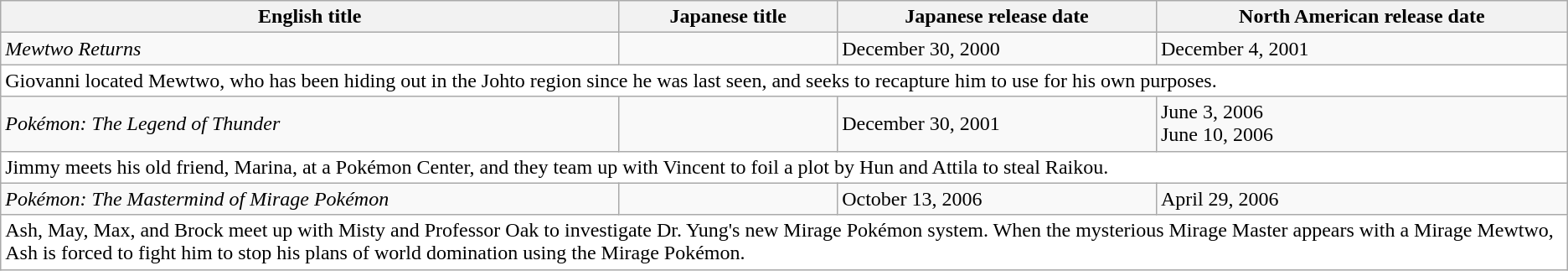<table class="wikitable">
<tr>
<th>English title</th>
<th>Japanese title</th>
<th>Japanese release date</th>
<th>North American release date</th>
</tr>
<tr>
<td><em>Mewtwo Returns</em></td>
<td></td>
<td>December 30, 2000</td>
<td>December 4, 2001</td>
</tr>
<tr>
<td colspan="5" style="background:#FFFFFF;">Giovanni located Mewtwo, who has been hiding out in the Johto region since he was last seen, and seeks to recapture him to use for his own purposes.</td>
</tr>
<tr>
<td><em>Pokémon: The Legend of Thunder</em></td>
<td></td>
<td>December 30, 2001</td>
<td>June 3, 2006 <br> June 10, 2006</td>
</tr>
<tr>
<td colspan="4" style="background:#FFFFFF;">Jimmy meets his old friend, Marina, at a Pokémon Center, and they team up with Vincent to foil a plot by Hun and Attila to steal Raikou.</td>
</tr>
<tr>
<td><em>Pokémon: The Mastermind of Mirage Pokémon</em></td>
<td></td>
<td>October 13, 2006</td>
<td>April 29, 2006</td>
</tr>
<tr>
<td colspan="5" style="background:#FFFFFF;">Ash, May, Max, and Brock meet up with Misty and Professor Oak to investigate Dr. Yung's new Mirage Pokémon system. When the mysterious Mirage Master appears with a Mirage Mewtwo, Ash is forced to fight him to stop his plans of world domination using the Mirage Pokémon.</td>
</tr>
</table>
